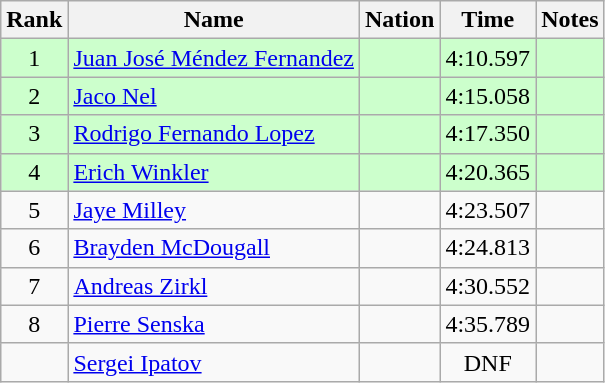<table class="wikitable sortable" style="text-align:center">
<tr>
<th>Rank</th>
<th>Name</th>
<th>Nation</th>
<th>Time</th>
<th>Notes</th>
</tr>
<tr bgcolor=ccffcc>
<td>1</td>
<td align=left><a href='#'>Juan José Méndez Fernandez</a></td>
<td align=left></td>
<td>4:10.597</td>
<td></td>
</tr>
<tr bgcolor=ccffcc>
<td>2</td>
<td align=left><a href='#'>Jaco Nel</a></td>
<td align=left></td>
<td>4:15.058</td>
<td></td>
</tr>
<tr bgcolor=ccffcc>
<td>3</td>
<td align=left><a href='#'>Rodrigo Fernando Lopez</a></td>
<td align=left></td>
<td>4:17.350</td>
<td></td>
</tr>
<tr bgcolor=ccffcc>
<td>4</td>
<td align=left><a href='#'>Erich Winkler</a></td>
<td align=left></td>
<td>4:20.365</td>
<td></td>
</tr>
<tr>
<td>5</td>
<td align=left><a href='#'>Jaye Milley</a></td>
<td align=left></td>
<td>4:23.507</td>
<td></td>
</tr>
<tr>
<td>6</td>
<td align=left><a href='#'>Brayden McDougall</a></td>
<td align=left></td>
<td>4:24.813</td>
<td></td>
</tr>
<tr>
<td>7</td>
<td align=left><a href='#'>Andreas Zirkl</a></td>
<td align=left></td>
<td>4:30.552</td>
<td></td>
</tr>
<tr>
<td>8</td>
<td align=left><a href='#'>Pierre Senska</a></td>
<td align=left></td>
<td>4:35.789</td>
<td></td>
</tr>
<tr>
<td></td>
<td align=left><a href='#'>Sergei Ipatov</a></td>
<td align=left></td>
<td>DNF</td>
<td></td>
</tr>
</table>
